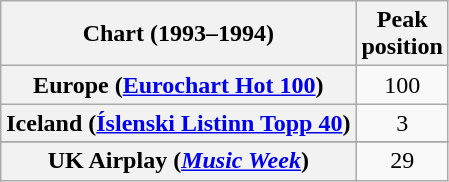<table class="wikitable sortable plainrowheaders" style="text-align:center">
<tr>
<th scope="col">Chart (1993–1994)</th>
<th scope="col">Peak<br>position</th>
</tr>
<tr>
<th scope="row">Europe (<a href='#'>Eurochart Hot 100</a>)</th>
<td>100</td>
</tr>
<tr>
<th scope="row">Iceland (<a href='#'>Íslenski Listinn Topp 40</a>)</th>
<td>3</td>
</tr>
<tr>
</tr>
<tr>
<th scope="row">UK Airplay (<em><a href='#'>Music Week</a></em>)</th>
<td>29</td>
</tr>
</table>
